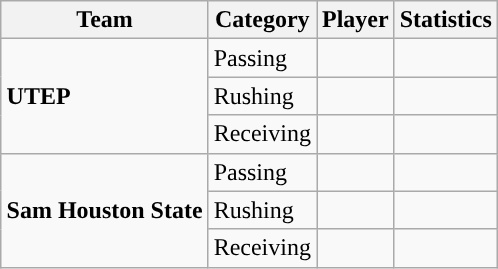<table class="wikitable" style="float: right;">
<tr>
<th>Team</th>
<th>Category</th>
<th>Player</th>
<th>Statistics</th>
</tr>
<tr>
<td rowspan=3><strong>UTEP</strong></td>
<td>Passing</td>
<td></td>
<td></td>
</tr>
<tr>
<td>Rushing</td>
<td></td>
<td></td>
</tr>
<tr>
<td>Receiving</td>
<td></td>
<td></td>
</tr>
<tr>
<td rowspan=3><strong>Sam Houston State</strong></td>
<td>Passing</td>
<td></td>
<td></td>
</tr>
<tr>
<td>Rushing</td>
<td></td>
<td></td>
</tr>
<tr>
<td>Receiving</td>
<td></td>
<td></td>
</tr>
</table>
